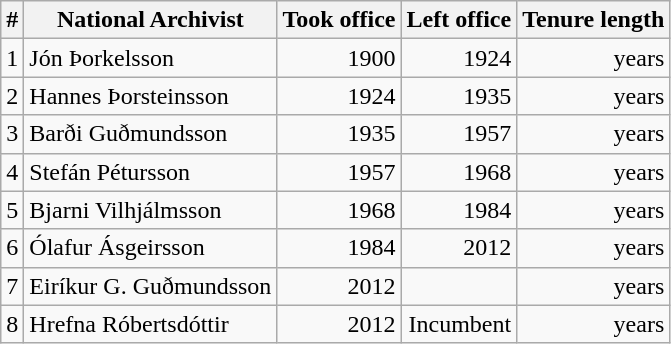<table class="sortable wikitable" style="text-align: right">
<tr>
<th>#</th>
<th>National Archivist</th>
<th>Took office</th>
<th>Left office</th>
<th>Tenure length</th>
</tr>
<tr>
<td>1</td>
<td style="text-align: left;">Jón Þorkelsson</td>
<td>1900</td>
<td>1924</td>
<td> years</td>
</tr>
<tr>
<td>2</td>
<td style="text-align: left;">Hannes Þorsteinsson</td>
<td>1924</td>
<td>1935</td>
<td> years</td>
</tr>
<tr>
<td>3</td>
<td style="text-align: left;">Barði Guðmundsson</td>
<td>1935</td>
<td>1957</td>
<td> years</td>
</tr>
<tr>
<td>4</td>
<td style="text-align: left;">Stefán Pétursson</td>
<td>1957</td>
<td>1968</td>
<td> years</td>
</tr>
<tr>
<td>5</td>
<td style="text-align: left;">Bjarni Vilhjálmsson</td>
<td>1968</td>
<td>1984</td>
<td> years</td>
</tr>
<tr>
<td>6</td>
<td style="text-align: left;">Ólafur Ásgeirsson</td>
<td>1984</td>
<td>2012</td>
<td> years</td>
</tr>
<tr>
<td>7</td>
<td style="text-align: left;">Eiríkur G. Guðmundsson</td>
<td>2012</td>
<td></td>
<td> years</td>
</tr>
<tr>
<td>8</td>
<td style="text-align: left;">Hrefna Róbertsdóttir</td>
<td>2012</td>
<td>Incumbent</td>
<td> years</td>
</tr>
</table>
